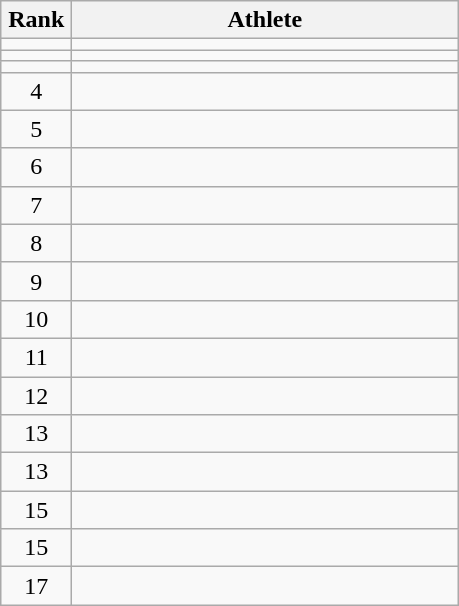<table class="wikitable" style="text-align: center;">
<tr>
<th width=40>Rank</th>
<th width=250>Athlete</th>
</tr>
<tr>
<td></td>
<td align=left></td>
</tr>
<tr>
<td></td>
<td align=left></td>
</tr>
<tr>
<td></td>
<td align=left></td>
</tr>
<tr>
<td>4</td>
<td align=left></td>
</tr>
<tr>
<td>5</td>
<td align=left></td>
</tr>
<tr>
<td>6</td>
<td align=left></td>
</tr>
<tr>
<td>7</td>
<td align=left></td>
</tr>
<tr>
<td>8</td>
<td align=left></td>
</tr>
<tr>
<td>9</td>
<td align=left></td>
</tr>
<tr>
<td>10</td>
<td align=left></td>
</tr>
<tr>
<td>11</td>
<td align=left></td>
</tr>
<tr>
<td>12</td>
<td align=left></td>
</tr>
<tr>
<td>13</td>
<td align=left></td>
</tr>
<tr>
<td>13</td>
<td align=left></td>
</tr>
<tr>
<td>15</td>
<td align=left></td>
</tr>
<tr>
<td>15</td>
<td align=left></td>
</tr>
<tr>
<td>17</td>
<td align=left></td>
</tr>
</table>
